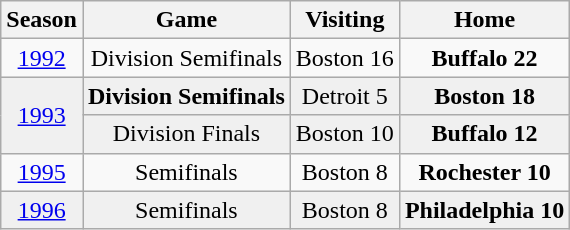<table class="wikitable">
<tr>
<th>Season</th>
<th>Game</th>
<th>Visiting</th>
<th>Home</th>
</tr>
<tr ALIGN=center>
<td><a href='#'>1992</a></td>
<td>Division Semifinals</td>
<td>Boston 16</td>
<td><strong>Buffalo 22</strong></td>
</tr>
<tr ALIGN=center bgcolor="#f0f0f0">
<td rowspan="2"><a href='#'>1993</a></td>
<td><strong>Division Semifinals</strong></td>
<td>Detroit 5</td>
<td><strong>Boston 18</strong></td>
</tr>
<tr ALIGN=center bgcolor="#f0f0f0">
<td>Division Finals</td>
<td>Boston 10</td>
<td><strong>Buffalo 12</strong></td>
</tr>
<tr ALIGN=center>
<td><a href='#'>1995</a></td>
<td>Semifinals</td>
<td>Boston 8</td>
<td><strong>Rochester 10</strong></td>
</tr>
<tr ALIGN=center bgcolor="#f0f0f0">
<td><a href='#'>1996</a></td>
<td>Semifinals</td>
<td>Boston 8</td>
<td><strong>Philadelphia 10</strong></td>
</tr>
</table>
